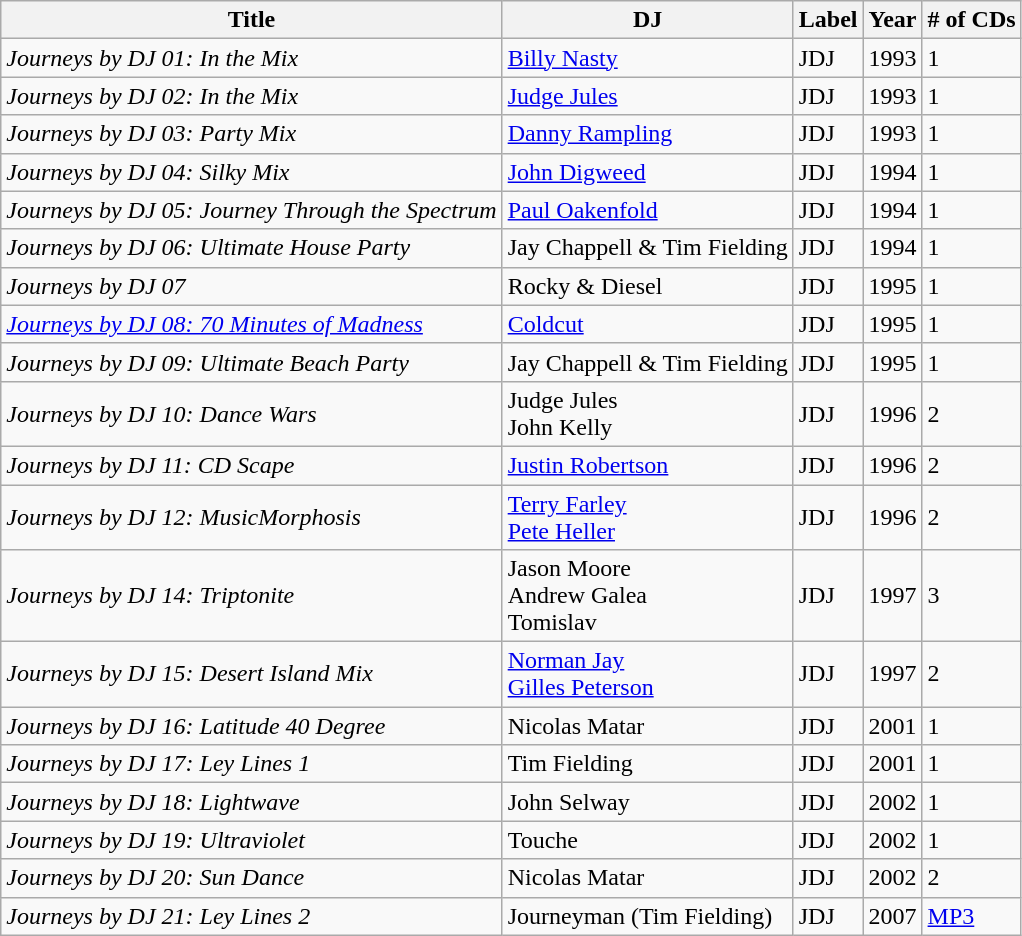<table class="wikitable">
<tr>
<th>Title</th>
<th>DJ</th>
<th>Label</th>
<th>Year</th>
<th># of CDs</th>
</tr>
<tr>
<td><em>Journeys by DJ 01: In the Mix</em></td>
<td><a href='#'>Billy Nasty</a></td>
<td>JDJ</td>
<td>1993</td>
<td>1</td>
</tr>
<tr>
<td><em>Journeys by DJ 02: In the Mix</em></td>
<td><a href='#'>Judge Jules</a></td>
<td>JDJ</td>
<td>1993</td>
<td>1</td>
</tr>
<tr>
<td><em>Journeys by DJ 03: Party Mix</em></td>
<td><a href='#'>Danny Rampling</a></td>
<td>JDJ</td>
<td>1993</td>
<td>1</td>
</tr>
<tr>
<td><em>Journeys by DJ 04: Silky Mix</em></td>
<td><a href='#'>John Digweed</a></td>
<td>JDJ</td>
<td>1994</td>
<td>1</td>
</tr>
<tr>
<td><em>Journeys by DJ 05: Journey Through the Spectrum</em></td>
<td><a href='#'>Paul Oakenfold</a></td>
<td>JDJ</td>
<td>1994</td>
<td>1</td>
</tr>
<tr>
<td><em>Journeys by DJ 06: Ultimate House Party</em></td>
<td>Jay Chappell & Tim Fielding</td>
<td>JDJ</td>
<td>1994</td>
<td>1</td>
</tr>
<tr>
<td><em>Journeys by DJ 07</em></td>
<td>Rocky & Diesel</td>
<td>JDJ</td>
<td>1995</td>
<td>1</td>
</tr>
<tr>
<td><em><a href='#'>Journeys by DJ 08: 70 Minutes of Madness</a></em></td>
<td><a href='#'>Coldcut</a></td>
<td>JDJ</td>
<td>1995</td>
<td>1</td>
</tr>
<tr>
<td><em>Journeys by DJ 09: Ultimate Beach Party</em></td>
<td>Jay Chappell & Tim Fielding</td>
<td>JDJ</td>
<td>1995</td>
<td>1</td>
</tr>
<tr>
<td><em>Journeys by DJ 10: Dance Wars</em></td>
<td>Judge Jules<br>John Kelly</td>
<td>JDJ</td>
<td>1996</td>
<td>2</td>
</tr>
<tr>
<td><em>Journeys by DJ 11: CD Scape</em></td>
<td><a href='#'>Justin Robertson</a></td>
<td>JDJ</td>
<td>1996</td>
<td>2</td>
</tr>
<tr>
<td><em>Journeys by DJ 12: MusicMorphosis</em></td>
<td><a href='#'>Terry Farley</a> <br><a href='#'>Pete Heller</a></td>
<td>JDJ</td>
<td>1996</td>
<td>2</td>
</tr>
<tr>
<td><em>Journeys by DJ 14: Triptonite</em></td>
<td>Jason Moore<br>Andrew Galea<br>Tomislav</td>
<td>JDJ</td>
<td>1997</td>
<td>3</td>
</tr>
<tr>
<td><em>Journeys by DJ 15: Desert Island Mix</em></td>
<td><a href='#'>Norman Jay</a><br><a href='#'>Gilles Peterson</a></td>
<td>JDJ</td>
<td>1997</td>
<td>2</td>
</tr>
<tr>
<td><em>Journeys by DJ 16: Latitude 40 Degree</em></td>
<td>Nicolas Matar</td>
<td>JDJ</td>
<td>2001</td>
<td>1</td>
</tr>
<tr>
<td><em>Journeys by DJ 17: Ley Lines 1</em></td>
<td>Tim Fielding</td>
<td>JDJ</td>
<td>2001</td>
<td>1</td>
</tr>
<tr>
<td><em>Journeys by DJ 18: Lightwave</em></td>
<td>John Selway</td>
<td>JDJ</td>
<td>2002</td>
<td>1</td>
</tr>
<tr>
<td><em>Journeys by DJ 19: Ultraviolet</em></td>
<td>Touche</td>
<td>JDJ</td>
<td>2002</td>
<td>1</td>
</tr>
<tr>
<td><em>Journeys by DJ 20: Sun Dance</em></td>
<td>Nicolas Matar</td>
<td>JDJ</td>
<td>2002</td>
<td>2</td>
</tr>
<tr>
<td><em>Journeys by DJ 21: Ley Lines 2</em></td>
<td>Journeyman (Tim Fielding)</td>
<td>JDJ</td>
<td>2007</td>
<td><a href='#'>MP3</a></td>
</tr>
</table>
